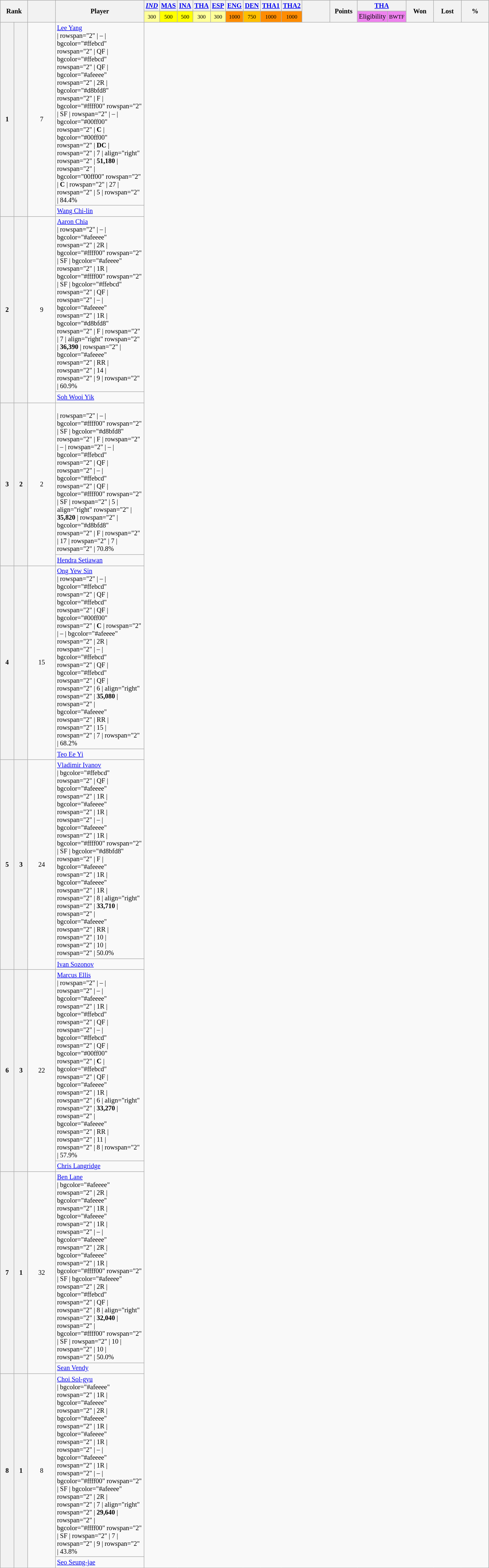<table class="wikitable" style="font-size:85%; text-align:center">
<tr>
<th colspan="2" rowspan="2" width="50">Rank</th>
<th rowspan="2" width="50"></th>
<th rowspan="2" width="175">Player</th>
<th><em><a href='#'>IND</a></em></th>
<th><a href='#'>MAS</a></th>
<th><a href='#'>INA</a></th>
<th><a href='#'>THA</a></th>
<th><a href='#'>ESP</a></th>
<th><a href='#'>ENG</a></th>
<th><a href='#'>DEN</a></th>
<th><a href='#'>THA1</a></th>
<th><a href='#'>THA2</a></th>
<th rowspan="2" width="50"></th>
<th rowspan="2" width="50">Points</th>
<th colspan="2"><a href='#'>THA</a></th>
<th rowspan="2" width="50">Won</th>
<th rowspan="2" width="50">Lost</th>
<th rowspan="2" width="50">%</th>
</tr>
<tr>
<td bgcolor="#FFFF99"><small>300</small></td>
<td bgcolor="#FFFF00"><small>500</small></td>
<td bgcolor="#FFFF00"><small>500</small></td>
<td bgcolor="#FFFF99"><small>300</small></td>
<td bgcolor="#FFFF99"><small>300</small></td>
<td bgcolor="#FF8C00"><small>1000</small></td>
<td bgcolor="#FFBF00"><small>750</small></td>
<td bgcolor="#FF8C00"><small>1000</small></td>
<td bgcolor="#FF8C00"><small>1000</small></td>
<td bgcolor="#EE82EE">Eligibility</td>
<td bgcolor="#EE82EE"><small>BWTF</small></td>
</tr>
<tr>
<th rowspan="2">1</th>
<th rowspan="2"></th>
<td rowspan="2">7</td>
<td align="left"> <a href='#'>Lee Yang</a><br>| rowspan="2" | –
| bgcolor="#ffebcd" rowspan="2" | QF
| bgcolor="#ffebcd" rowspan="2" | QF
| bgcolor="#afeeee" rowspan="2" | 2R
| bgcolor="#d8bfd8" rowspan="2" | F
| bgcolor="#ffff00" rowspan="2" | SF
| rowspan="2" | –
| bgcolor="#00ff00" rowspan="2" | <strong>C</strong>
| bgcolor="#00ff00" rowspan="2" | <strong>DC</strong>
| rowspan="2" | 7
| align="right" rowspan="2" | <strong>51,180</strong>
| rowspan="2" 
| bgcolor="00ff00" rowspan="2" | <strong>C</strong>
| rowspan="2" | 27
| rowspan="2" | 5
| rowspan="2" | 84.4%</td>
</tr>
<tr>
<td align="left"> <a href='#'>Wang Chi-lin</a></td>
</tr>
<tr>
<th rowspan="2">2</th>
<th rowspan="2"></th>
<td rowspan="2">9</td>
<td align="left"> <a href='#'>Aaron Chia</a><br>| rowspan="2" | –
| bgcolor="#afeeee" rowspan="2" | 2R
| bgcolor="#ffff00" rowspan="2" | SF
| bgcolor="#afeeee" rowspan="2" | 1R
| bgcolor="#ffff00" rowspan="2" | SF
| bgcolor="#ffebcd" rowspan="2" | QF
| rowspan="2" | –
| bgcolor="#afeeee" rowspan="2" | 1R
| bgcolor="#d8bfd8" rowspan="2" | F
| rowspan="2" | 7
| align="right" rowspan="2" | <strong>36,390</strong>
| rowspan="2" 
| bgcolor="#afeeee" rowspan="2" | RR
| rowspan="2" | 14
| rowspan="2" | 9
| rowspan="2" | 60.9%</td>
</tr>
<tr>
<td align="left"> <a href='#'>Soh Wooi Yik</a></td>
</tr>
<tr>
<th rowspan="2">3</th>
<th rowspan="2"> 2</th>
<td rowspan="2">2</td>
<td align="left"><br>| rowspan="2" | –
| bgcolor="#ffff00" rowspan="2" | SF
| bgcolor="#d8bfd8" rowspan="2" | F
| rowspan="2" | –
| rowspan="2" | –
| bgcolor="#ffebcd" rowspan="2" | QF
| rowspan="2" | –
| bgcolor="#ffebcd" rowspan="2" | QF
| bgcolor="#ffff00" rowspan="2" | SF
| rowspan="2" | 5
| align="right" rowspan="2" | <strong>35,820</strong>
| rowspan="2" 
| bgcolor="#d8bfd8" rowspan="2" | F
| rowspan="2" | 17
| rowspan="2" | 7
| rowspan="2" | 70.8%</td>
</tr>
<tr>
<td align="left"> <a href='#'>Hendra Setiawan</a></td>
</tr>
<tr>
<th rowspan="2">4</th>
<th rowspan="2"></th>
<td rowspan="2">15</td>
<td align="left"> <a href='#'>Ong Yew Sin</a><br>| rowspan="2" | –
| bgcolor="#ffebcd" rowspan="2" | QF
| bgcolor="#ffebcd" rowspan="2" | QF
| bgcolor="#00ff00" rowspan="2" | <strong>C</strong>
| rowspan="2" | –
| bgcolor="#afeeee" rowspan="2" | 2R
| rowspan="2" | –
| bgcolor="#ffebcd" rowspan="2" | QF
| bgcolor="#ffebcd" rowspan="2" | QF
| rowspan="2" | 6
| align="right" rowspan="2" | <strong>35,080</strong>
| rowspan="2" 
| bgcolor="#afeeee" rowspan="2" | RR
| rowspan="2" | 15
| rowspan="2" | 7
| rowspan="2" | 68.2%</td>
</tr>
<tr>
<td align="left"> <a href='#'>Teo Ee Yi</a></td>
</tr>
<tr>
<th rowspan="2">5</th>
<th rowspan="2"> 3</th>
<td rowspan="2">24</td>
<td align="left"> <a href='#'>Vladimir Ivanov</a><br>| bgcolor="#ffebcd" rowspan="2" | QF
| bgcolor="#afeeee" rowspan="2" | 1R
| bgcolor="#afeeee" rowspan="2" | 1R
| rowspan="2" | –
| bgcolor="#afeeee" rowspan="2" | 1R
| bgcolor="#ffff00" rowspan="2" | SF
| bgcolor="#d8bfd8" rowspan="2" | F
| bgcolor="#afeeee" rowspan="2" | 1R
| bgcolor="#afeeee" rowspan="2" | 1R
| rowspan="2" | 8
| align="right" rowspan="2" | <strong>33,710</strong>
| rowspan="2" 
| bgcolor="#afeeee" rowspan="2" | RR
| rowspan="2" | 10
| rowspan="2" | 10
| rowspan="2" | 50.0%</td>
</tr>
<tr>
<td align="left"> <a href='#'>Ivan Sozonov</a></td>
</tr>
<tr>
<th rowspan="2">6</th>
<th rowspan="2"> 3</th>
<td rowspan="2">22</td>
<td align="left"> <a href='#'>Marcus Ellis</a><br>| rowspan="2" | –
| rowspan="2" | –
| bgcolor="#afeeee" rowspan="2" | 1R
| bgcolor="#ffebcd" rowspan="2" | QF
| rowspan="2" | –
| bgcolor="#ffebcd" rowspan="2" | QF
| bgcolor="#00ff00" rowspan="2" | <strong>C</strong>
| bgcolor="#ffebcd" rowspan="2" | QF
| bgcolor="#afeeee" rowspan="2" | 1R
| rowspan="2" | 6
| align="right" rowspan="2" | <strong>33,270</strong>
| rowspan="2" 
| bgcolor="#afeeee" rowspan="2" | RR
| rowspan="2" | 11
| rowspan="2" | 8
| rowspan="2" | 57.9%</td>
</tr>
<tr>
<td align="left"> <a href='#'>Chris Langridge</a></td>
</tr>
<tr>
<th rowspan="2">7</th>
<th rowspan="2"> 1</th>
<td rowspan="2">32</td>
<td align="left"> <a href='#'>Ben Lane</a><br>| bgcolor="#afeeee" rowspan="2" | 2R
| bgcolor="#afeeee" rowspan="2" | 1R
| bgcolor="#afeeee" rowspan="2" | 1R
| rowspan="2" | –
| bgcolor="#afeeee" rowspan="2" | 2R
| bgcolor="#afeeee" rowspan="2" | 1R
| bgcolor="#ffff00" rowspan="2" | SF
| bgcolor="#afeeee" rowspan="2" | 2R
| bgcolor="#ffebcd" rowspan="2" | QF
| rowspan="2" | 8
| align="right" rowspan="2" | <strong>32,040</strong>
| rowspan="2" 
| bgcolor="#ffff00" rowspan="2" | SF
| rowspan="2" | 10
| rowspan="2" | 10
| rowspan="2" | 50.0%</td>
</tr>
<tr>
<td align="left"> <a href='#'>Sean Vendy</a></td>
</tr>
<tr>
<th rowspan="2">8</th>
<th rowspan="2"> 1</th>
<td rowspan="2">8</td>
<td align="left"> <a href='#'>Choi Sol-gyu</a><br>| bgcolor="#afeeee" rowspan="2" | 1R
| bgcolor="#afeeee" rowspan="2" | 2R
| bgcolor="#afeeee" rowspan="2" | 1R
| bgcolor="#afeeee" rowspan="2" | 1R
| rowspan="2" | –
| bgcolor="#afeeee" rowspan="2" | 1R
| rowspan="2" | –
| bgcolor="#ffff00" rowspan="2" | SF
| bgcolor="#afeeee" rowspan="2" | 2R
| rowspan="2" | 7
| align="right" rowspan="2" | <strong>29,640</strong>
| rowspan="2" 
| bgcolor="#ffff00" rowspan="2" | SF
| rowspan="2" | 7
| rowspan="2" | 9
| rowspan="2" | 43.8%</td>
</tr>
<tr>
<td align="left">  <a href='#'>Seo Seung-jae</a></td>
</tr>
</table>
